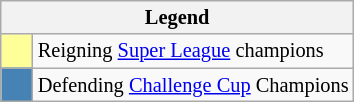<table class="wikitable" style="font-size: 85%">
<tr>
<th colspan=2>Legend</th>
</tr>
<tr>
<td style="background:#ff9; width:15px;"> </td>
<td>Reigning <a href='#'>Super League</a> champions</td>
</tr>
<tr>
<td style="background:#4682b4; width:15px;"> </td>
<td>Defending <a href='#'>Challenge Cup</a> Champions</td>
</tr>
</table>
